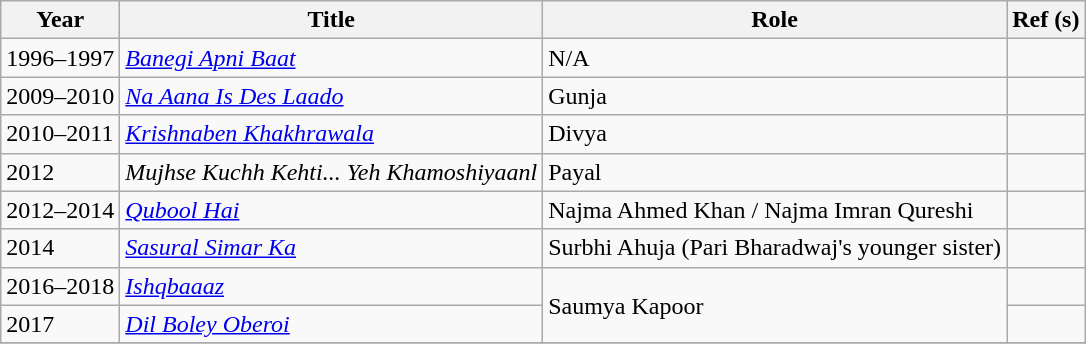<table class="wikitable sortable mw-collapsible">
<tr>
<th>Year</th>
<th>Title</th>
<th>Role</th>
<th class="unsortable">Ref (s)</th>
</tr>
<tr>
<td>1996–1997</td>
<td><em><a href='#'>Banegi Apni Baat</a></em></td>
<td>N/A</td>
<td></td>
</tr>
<tr>
<td>2009–2010</td>
<td><em><a href='#'>Na Aana Is Des Laado</a></em></td>
<td>Gunja</td>
<td></td>
</tr>
<tr>
<td>2010–2011</td>
<td><em><a href='#'>Krishnaben Khakhrawala</a></em></td>
<td>Divya</td>
<td></td>
</tr>
<tr>
<td>2012</td>
<td><em>Mujhse Kuchh Kehti... Yeh Khamoshiyaanl</em></td>
<td>Payal</td>
<td></td>
</tr>
<tr>
<td>2012–2014</td>
<td><em><a href='#'>Qubool Hai</a></em></td>
<td>Najma Ahmed Khan / Najma Imran Qureshi</td>
<td></td>
</tr>
<tr>
<td>2014</td>
<td><em><a href='#'>Sasural Simar Ka</a></em></td>
<td>Surbhi Ahuja (Pari Bharadwaj's younger sister)</td>
<td></td>
</tr>
<tr>
<td>2016–2018</td>
<td><em><a href='#'>Ishqbaaaz</a></em></td>
<td rowspan="2">Saumya Kapoor</td>
<td></td>
</tr>
<tr>
<td>2017</td>
<td><em><a href='#'>Dil Boley Oberoi</a></em></td>
<td></td>
</tr>
<tr>
</tr>
</table>
